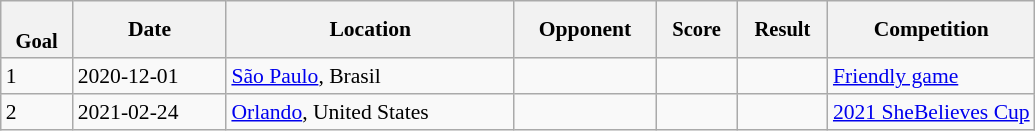<table class="wikitable collapsible sortable" style="font-size:90%">
<tr>
<th data-sort-type="number" style="font-size:95%;"><br>Goal</th>
<th>Date</th>
<th>Location</th>
<th>Opponent</th>
<th data-sort-type="number" style="font-size:95%;">Score</th>
<th data-sort-type="number" style="font-size:95%;">Result</th>
<th width="20%">Competition</th>
</tr>
<tr>
<td>1</td>
<td>2020-12-01</td>
<td> <a href='#'>São Paulo</a>, Brasil</td>
<td></td>
<td></td>
<td></td>
<td><a href='#'>Friendly game</a></td>
</tr>
<tr>
<td>2</td>
<td>2021-02-24</td>
<td> <a href='#'>Orlando</a>, United States</td>
<td></td>
<td></td>
<td></td>
<td><a href='#'>2021 SheBelieves Cup</a></td>
</tr>
</table>
